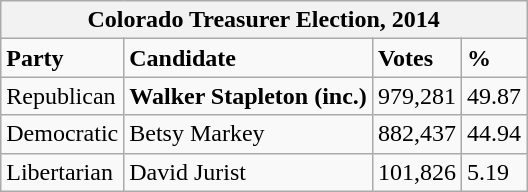<table class="wikitable">
<tr>
<th colspan="4">Colorado Treasurer Election, 2014</th>
</tr>
<tr>
<td><strong>Party</strong></td>
<td><strong>Candidate</strong></td>
<td><strong>Votes</strong></td>
<td><strong>%</strong></td>
</tr>
<tr>
<td>Republican</td>
<td><strong>Walker Stapleton (inc.)</strong></td>
<td>979,281</td>
<td>49.87</td>
</tr>
<tr>
<td>Democratic</td>
<td>Betsy Markey</td>
<td>882,437</td>
<td>44.94</td>
</tr>
<tr>
<td>Libertarian</td>
<td>David Jurist</td>
<td>101,826</td>
<td>5.19</td>
</tr>
</table>
